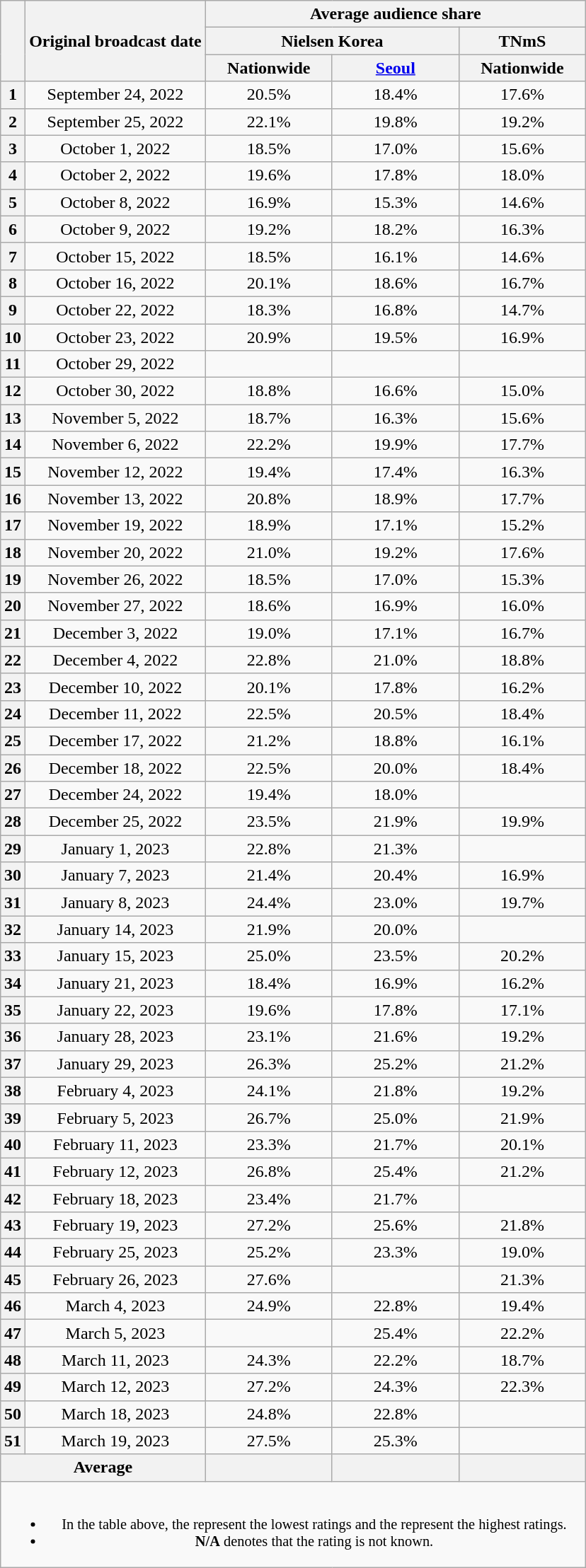<table class="wikitable plainrowheaders" style="text-align:center; max-width:600px; margin-left:auto; margin-right:auto">
<tr>
<th scope="col" rowspan="3"></th>
<th scope="col" rowspan="3">Original broadcast date</th>
<th scope="col" colspan="3">Average audience share</th>
</tr>
<tr>
<th scope="col" colspan="2">Nielsen Korea</th>
<th scope="col">TNmS</th>
</tr>
<tr>
<th scope="col" style="width:7em">Nationwide</th>
<th scope="col" style="width:7em"><a href='#'>Seoul</a></th>
<th scope="col" style="width:7em">Nationwide</th>
</tr>
<tr>
<th scope="col">1</th>
<td>September 24, 2022</td>
<td>20.5% </td>
<td>18.4% </td>
<td>17.6% </td>
</tr>
<tr>
<th scope="col">2</th>
<td>September 25, 2022</td>
<td>22.1% </td>
<td>19.8% </td>
<td>19.2% </td>
</tr>
<tr>
<th scope="col">3</th>
<td>October 1, 2022</td>
<td>18.5% </td>
<td>17.0% </td>
<td>15.6% </td>
</tr>
<tr>
<th scope="col">4</th>
<td>October 2, 2022</td>
<td>19.6% </td>
<td>17.8% </td>
<td>18.0% </td>
</tr>
<tr>
<th scope="col">5</th>
<td>October 8, 2022</td>
<td>16.9% </td>
<td>15.3% </td>
<td>14.6% </td>
</tr>
<tr>
<th scope="col">6</th>
<td>October 9, 2022</td>
<td>19.2% </td>
<td>18.2% </td>
<td>16.3% </td>
</tr>
<tr>
<th scope="col">7</th>
<td>October 15, 2022</td>
<td>18.5% </td>
<td>16.1% </td>
<td>14.6% </td>
</tr>
<tr>
<th scope="col">8</th>
<td>October 16, 2022</td>
<td>20.1% </td>
<td>18.6% </td>
<td>16.7% </td>
</tr>
<tr>
<th scope="col">9</th>
<td>October 22, 2022</td>
<td>18.3% </td>
<td>16.8% </td>
<td>14.7% </td>
</tr>
<tr>
<th scope="col">10</th>
<td>October 23, 2022</td>
<td>20.9% </td>
<td>19.5% </td>
<td>16.9% </td>
</tr>
<tr>
<th scope="col">11</th>
<td>October 29, 2022</td>
<td><strong></strong> </td>
<td><strong></strong> </td>
<td><strong></strong> </td>
</tr>
<tr>
<th scope="col">12</th>
<td>October 30, 2022</td>
<td>18.8% </td>
<td>16.6% </td>
<td>15.0% </td>
</tr>
<tr>
<th scope="col">13</th>
<td>November 5, 2022</td>
<td>18.7% </td>
<td>16.3% </td>
<td>15.6% </td>
</tr>
<tr>
<th scope="col">14</th>
<td>November 6, 2022</td>
<td>22.2% </td>
<td>19.9% </td>
<td>17.7% </td>
</tr>
<tr>
<th>15</th>
<td>November 12, 2022</td>
<td>19.4% </td>
<td>17.4% </td>
<td>16.3% </td>
</tr>
<tr>
<th>16</th>
<td>November 13, 2022</td>
<td>20.8% </td>
<td>18.9% </td>
<td>17.7% </td>
</tr>
<tr>
<th>17</th>
<td>November 19, 2022</td>
<td>18.9% </td>
<td>17.1% </td>
<td>15.2% </td>
</tr>
<tr>
<th>18</th>
<td>November 20, 2022</td>
<td>21.0% </td>
<td>19.2% </td>
<td>17.6% </td>
</tr>
<tr>
<th>19</th>
<td>November 26, 2022</td>
<td>18.5% </td>
<td>17.0% </td>
<td>15.3% </td>
</tr>
<tr>
<th>20</th>
<td>November 27, 2022</td>
<td>18.6% </td>
<td>16.9% </td>
<td>16.0% </td>
</tr>
<tr>
<th>21</th>
<td>December 3, 2022</td>
<td>19.0% </td>
<td>17.1% </td>
<td>16.7% </td>
</tr>
<tr>
<th>22</th>
<td>December 4, 2022</td>
<td>22.8% </td>
<td>21.0% </td>
<td>18.8% </td>
</tr>
<tr>
<th>23</th>
<td>December 10, 2022</td>
<td>20.1% </td>
<td>17.8% </td>
<td>16.2% </td>
</tr>
<tr>
<th>24</th>
<td>December 11, 2022</td>
<td>22.5% </td>
<td>20.5% </td>
<td>18.4% </td>
</tr>
<tr>
<th>25</th>
<td>December 17, 2022</td>
<td>21.2% </td>
<td>18.8% </td>
<td>16.1% </td>
</tr>
<tr>
<th>26</th>
<td>December 18, 2022</td>
<td>22.5% </td>
<td>20.0% </td>
<td>18.4% </td>
</tr>
<tr>
<th>27</th>
<td>December 24, 2022</td>
<td>19.4% </td>
<td>18.0% </td>
<td></td>
</tr>
<tr>
<th>28</th>
<td>December 25, 2022</td>
<td>23.5% </td>
<td>21.9% </td>
<td>19.9% </td>
</tr>
<tr>
<th>29</th>
<td>January 1, 2023</td>
<td>22.8% </td>
<td>21.3% </td>
<td></td>
</tr>
<tr>
<th>30</th>
<td>January 7, 2023</td>
<td>21.4% </td>
<td>20.4% </td>
<td>16.9% </td>
</tr>
<tr>
<th>31</th>
<td>January 8, 2023</td>
<td>24.4% </td>
<td>23.0% </td>
<td>19.7% </td>
</tr>
<tr>
<th>32</th>
<td>January 14, 2023</td>
<td>21.9% </td>
<td>20.0% </td>
<td></td>
</tr>
<tr>
<th>33</th>
<td>January 15, 2023</td>
<td>25.0% </td>
<td>23.5% </td>
<td>20.2% </td>
</tr>
<tr>
<th>34</th>
<td>January 21, 2023</td>
<td>18.4% </td>
<td>16.9% </td>
<td>16.2% </td>
</tr>
<tr>
<th>35</th>
<td>January 22, 2023</td>
<td>19.6% </td>
<td>17.8% </td>
<td>17.1% </td>
</tr>
<tr>
<th>36</th>
<td>January 28, 2023</td>
<td>23.1% </td>
<td>21.6% </td>
<td>19.2% </td>
</tr>
<tr>
<th>37</th>
<td>January 29, 2023</td>
<td>26.3% </td>
<td>25.2% </td>
<td>21.2% </td>
</tr>
<tr>
<th>38</th>
<td>February 4, 2023</td>
<td>24.1% </td>
<td>21.8% </td>
<td>19.2% </td>
</tr>
<tr>
<th>39</th>
<td>February 5, 2023</td>
<td>26.7% </td>
<td>25.0% </td>
<td>21.9% </td>
</tr>
<tr>
<th>40</th>
<td>February 11, 2023</td>
<td>23.3% </td>
<td>21.7% </td>
<td>20.1% </td>
</tr>
<tr>
<th>41</th>
<td>February 12, 2023</td>
<td>26.8% </td>
<td>25.4% </td>
<td>21.2% </td>
</tr>
<tr>
<th>42</th>
<td>February 18, 2023</td>
<td>23.4% </td>
<td>21.7% </td>
<td></td>
</tr>
<tr>
<th>43</th>
<td>February 19, 2023</td>
<td>27.2% </td>
<td>25.6% </td>
<td>21.8% </td>
</tr>
<tr>
<th>44</th>
<td>February 25, 2023</td>
<td>25.2% </td>
<td>23.3% </td>
<td>19.0% </td>
</tr>
<tr>
<th>45</th>
<td>February 26, 2023</td>
<td>27.6% </td>
<td><strong></strong> </td>
<td>21.3% </td>
</tr>
<tr>
<th>46</th>
<td>March 4, 2023</td>
<td>24.9% </td>
<td>22.8% </td>
<td>19.4% </td>
</tr>
<tr>
<th>47</th>
<td>March 5, 2023</td>
<td><strong></strong> </td>
<td>25.4% </td>
<td>22.2% </td>
</tr>
<tr>
<th>48</th>
<td>March 11, 2023</td>
<td>24.3% </td>
<td>22.2% </td>
<td>18.7% </td>
</tr>
<tr>
<th>49</th>
<td>March 12, 2023</td>
<td>27.2% </td>
<td>24.3% </td>
<td>22.3% </td>
</tr>
<tr>
<th>50</th>
<td>March 18, 2023</td>
<td>24.8% </td>
<td>22.8% </td>
<td></td>
</tr>
<tr>
<th>51</th>
<td>March 19, 2023</td>
<td>27.5% </td>
<td>25.3% </td>
<td><strong></strong> </td>
</tr>
<tr>
<th scope="col" colspan="2">Average</th>
<th scope="col"></th>
<th scope="col"></th>
<th scope="col"></th>
</tr>
<tr>
<td colspan="6" style="font-size:85%"><br><ul><li>In the table above, the <strong></strong> represent the lowest ratings and the <strong></strong> represent the highest ratings.</li><li><strong>N/A</strong> denotes that the rating is not known.</li></ul></td>
</tr>
</table>
